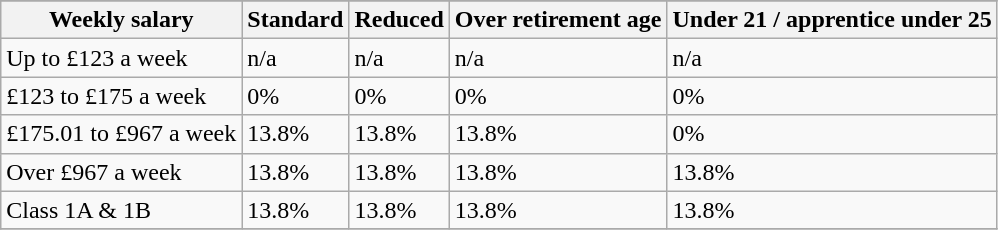<table class="wikitable">
<tr>
</tr>
<tr>
<th>Weekly salary</th>
<th>Standard</th>
<th>Reduced</th>
<th>Over retirement age</th>
<th>Under 21 / apprentice under 25</th>
</tr>
<tr>
<td>Up to £123 a week</td>
<td>n/a</td>
<td>n/a</td>
<td>n/a</td>
<td>n/a</td>
</tr>
<tr>
<td>£123 to £175 a week</td>
<td>0%</td>
<td>0%</td>
<td>0%</td>
<td>0%</td>
</tr>
<tr>
<td>£175.01 to £967 a week</td>
<td>13.8%</td>
<td>13.8%</td>
<td>13.8%</td>
<td>0%</td>
</tr>
<tr>
<td>Over £967 a week</td>
<td>13.8%</td>
<td>13.8%</td>
<td>13.8%</td>
<td>13.8%</td>
</tr>
<tr>
<td>Class 1A & 1B</td>
<td>13.8%</td>
<td>13.8%</td>
<td>13.8%</td>
<td>13.8%</td>
</tr>
<tr>
</tr>
</table>
